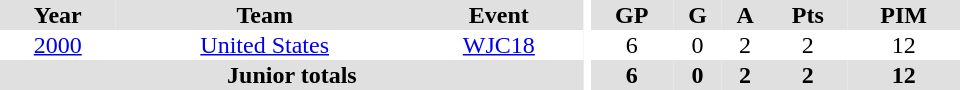<table border="0" cellpadding="1" cellspacing="0" ID="Table3" style="text-align:center; width:40em">
<tr ALIGN="center" bgcolor="#e0e0e0">
<th>Year</th>
<th>Team</th>
<th>Event</th>
<th rowspan="99" bgcolor="#ffffff"></th>
<th>GP</th>
<th>G</th>
<th>A</th>
<th>Pts</th>
<th>PIM</th>
</tr>
<tr>
<td><a href='#'>2000</a></td>
<td><a href='#'>United States</a></td>
<td><a href='#'>WJC18</a></td>
<td>6</td>
<td>0</td>
<td>2</td>
<td>2</td>
<td>12</td>
</tr>
<tr bgcolor="#e0e0e0">
<th colspan="3">Junior totals</th>
<th>6</th>
<th>0</th>
<th>2</th>
<th>2</th>
<th>12</th>
</tr>
</table>
